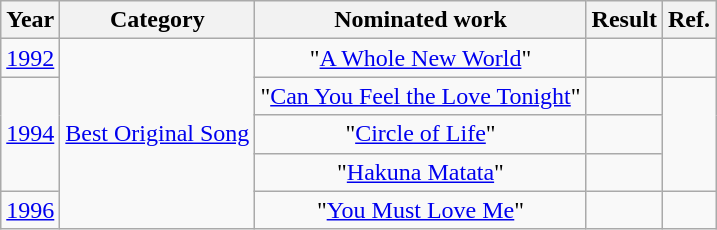<table class="wikitable plainrowheaders" style="text-align:center;">
<tr>
<th>Year</th>
<th>Category</th>
<th>Nominated work</th>
<th>Result</th>
<th>Ref.</th>
</tr>
<tr>
<td><a href='#'>1992</a></td>
<td rowspan="5"><a href='#'>Best Original Song</a></td>
<td>"<a href='#'>A Whole New World</a>" </td>
<td></td>
<td></td>
</tr>
<tr>
<td rowspan="3"><a href='#'>1994</a></td>
<td>"<a href='#'>Can You Feel the Love Tonight</a>" </td>
<td></td>
<td rowspan="3"></td>
</tr>
<tr>
<td>"<a href='#'>Circle of Life</a>" </td>
<td></td>
</tr>
<tr>
<td>"<a href='#'>Hakuna Matata</a>" </td>
<td></td>
</tr>
<tr>
<td><a href='#'>1996</a></td>
<td>"<a href='#'>You Must Love Me</a>" </td>
<td></td>
<td></td>
</tr>
</table>
